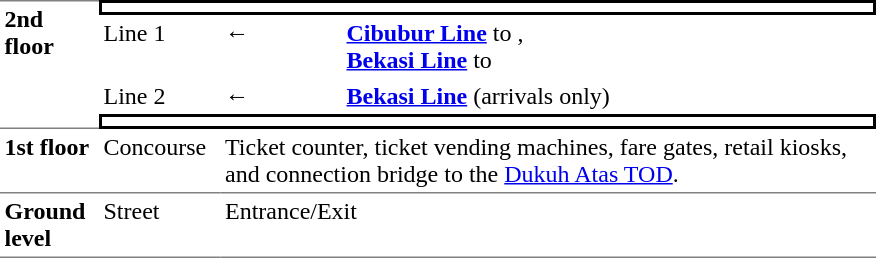<table table border=0 cellspacing=0 cellpadding=3>
<tr>
<td style="border-top:solid 1px gray;border-bottom:solid 1px gray;" width=60 rowspan=4 valign=top><strong>2nd floor</strong></td>
<td style="border-top:solid 2px black;border-right:solid 2px black;border-left:solid 2px black;border-bottom:solid 2px black;text-align:center" colspan=3></td>
</tr>
<tr>
<td width=75 valign=top>Line 1</td>
<td width=75 valign=top>← </td>
<td width=350 valign=top> <strong><a href='#'>Cibubur Line</a></strong> to ,<br> <strong><a href='#'>Bekasi Line</a></strong> to </td>
</tr>
<tr>
<td valign=top>Line 2</td>
<td valign=top>← </td>
<td valign=top> <strong><a href='#'>Bekasi Line</a></strong> (arrivals only)</td>
</tr>
<tr>
<td style="border:solid 2px black;text-align=center" colspan=3></td>
</tr>
<tr>
<td style="border-bottom:solid 1px gray;" valign=top><strong>1st floor</strong></td>
<td style="border-bottom:solid 1px gray;" valign=top>Concourse</td>
<td style="border-bottom:solid 1px gray;" valign=top colspan=2>Ticket counter, ticket vending machines, fare gates, retail kiosks, and connection bridge to the <a href='#'>Dukuh Atas TOD</a>.</td>
</tr>
<tr>
<td style="border-bottom:solid 1px gray;" valign=top><strong>Ground level</strong></td>
<td style="border-bottom:solid 1px gray;" valign=top>Street</td>
<td style="border-bottom:solid 1px gray;" valign=top colspan=2>Entrance/Exit</td>
</tr>
</table>
